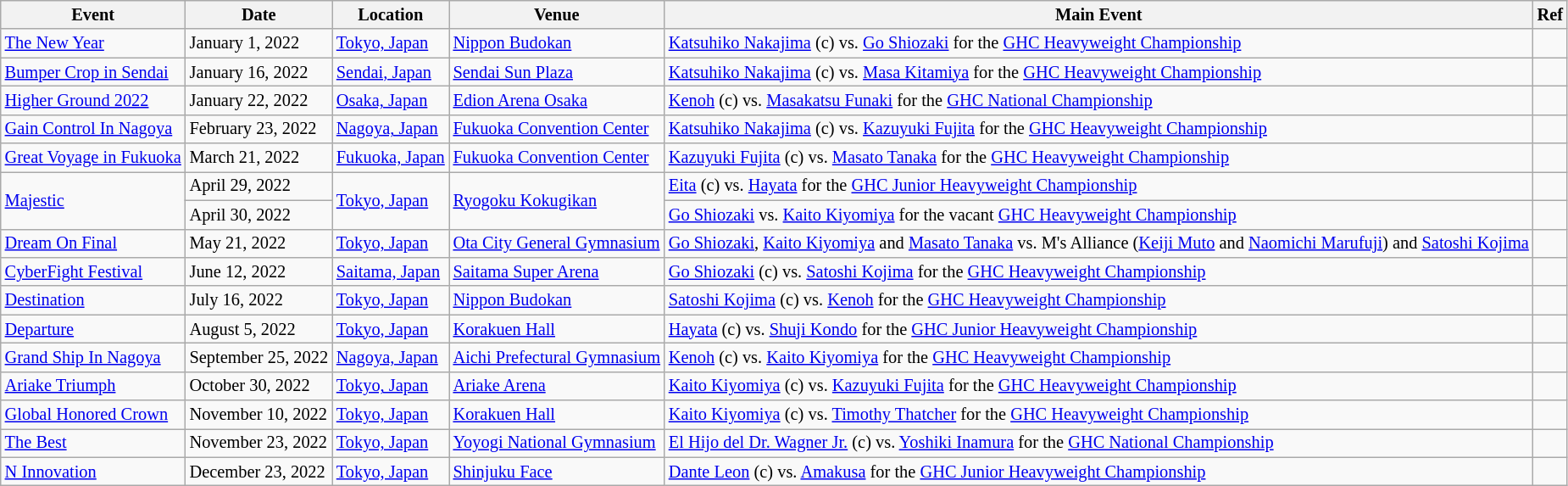<table class="wikitable" style="font-size:85%;">
<tr>
<th>Event</th>
<th>Date</th>
<th>Location</th>
<th>Venue</th>
<th>Main Event</th>
<th>Ref</th>
</tr>
<tr>
<td><a href='#'>The New Year</a></td>
<td>January 1, 2022</td>
<td><a href='#'>Tokyo, Japan</a></td>
<td><a href='#'>Nippon Budokan</a></td>
<td><a href='#'>Katsuhiko Nakajima</a> (c) vs. <a href='#'>Go Shiozaki</a> for the <a href='#'>GHC Heavyweight Championship</a></td>
<td></td>
</tr>
<tr>
<td><a href='#'>Bumper Crop in Sendai</a></td>
<td>January 16, 2022</td>
<td><a href='#'>Sendai, Japan</a></td>
<td><a href='#'>Sendai Sun Plaza</a></td>
<td><a href='#'>Katsuhiko Nakajima</a> (c) vs. <a href='#'>Masa Kitamiya</a> for the <a href='#'>GHC Heavyweight Championship</a></td>
<td></td>
</tr>
<tr>
<td><a href='#'>Higher Ground 2022</a></td>
<td>January 22, 2022</td>
<td><a href='#'>Osaka, Japan</a></td>
<td><a href='#'>Edion Arena Osaka</a></td>
<td><a href='#'>Kenoh</a> (c) vs. <a href='#'>Masakatsu Funaki</a> for the <a href='#'>GHC National Championship</a></td>
<td></td>
</tr>
<tr>
<td><a href='#'>Gain Control In Nagoya</a></td>
<td>February 23, 2022</td>
<td><a href='#'>Nagoya, Japan</a></td>
<td><a href='#'>Fukuoka Convention Center</a></td>
<td><a href='#'>Katsuhiko Nakajima</a> (c) vs. <a href='#'>Kazuyuki Fujita</a> for the <a href='#'>GHC Heavyweight Championship</a></td>
<td></td>
</tr>
<tr>
<td><a href='#'>Great Voyage in Fukuoka</a></td>
<td>March 21, 2022</td>
<td><a href='#'>Fukuoka, Japan</a></td>
<td><a href='#'>Fukuoka Convention Center</a></td>
<td><a href='#'>Kazuyuki Fujita</a> (c) vs. <a href='#'>Masato Tanaka</a> for the <a href='#'>GHC Heavyweight Championship</a></td>
<td></td>
</tr>
<tr>
<td rowspan="2"><a href='#'>Majestic</a></td>
<td>April 29, 2022</td>
<td rowspan="2"><a href='#'>Tokyo, Japan</a></td>
<td rowspan="2"><a href='#'>Ryogoku Kokugikan</a></td>
<td><a href='#'>Eita</a> (c) vs. <a href='#'>Hayata</a> for the <a href='#'>GHC Junior Heavyweight Championship</a></td>
<td></td>
</tr>
<tr>
<td>April 30, 2022</td>
<td><a href='#'>Go Shiozaki</a> vs. <a href='#'>Kaito Kiyomiya</a> for the vacant <a href='#'>GHC Heavyweight Championship</a></td>
<td></td>
</tr>
<tr>
<td><a href='#'>Dream On Final</a></td>
<td>May 21, 2022</td>
<td><a href='#'>Tokyo, Japan</a></td>
<td><a href='#'>Ota City General Gymnasium</a></td>
<td><a href='#'>Go Shiozaki</a>, <a href='#'>Kaito Kiyomiya</a> and <a href='#'>Masato Tanaka</a> vs. M's Alliance (<a href='#'>Keiji Muto</a> and <a href='#'>Naomichi Marufuji</a>) and <a href='#'>Satoshi Kojima</a></td>
<td></td>
</tr>
<tr>
<td><a href='#'>CyberFight Festival</a></td>
<td>June 12, 2022</td>
<td><a href='#'>Saitama, Japan</a></td>
<td><a href='#'>Saitama Super Arena</a></td>
<td><a href='#'>Go Shiozaki</a> (c) vs. <a href='#'>Satoshi Kojima</a> for the <a href='#'>GHC Heavyweight Championship</a></td>
<td></td>
</tr>
<tr>
<td><a href='#'>Destination</a></td>
<td>July 16, 2022</td>
<td><a href='#'>Tokyo, Japan</a></td>
<td><a href='#'>Nippon Budokan</a></td>
<td><a href='#'>Satoshi Kojima</a> (c) vs. <a href='#'>Kenoh</a> for the <a href='#'>GHC Heavyweight Championship</a></td>
<td></td>
</tr>
<tr>
<td><a href='#'>Departure</a></td>
<td>August 5, 2022</td>
<td><a href='#'>Tokyo, Japan</a></td>
<td><a href='#'>Korakuen Hall</a></td>
<td><a href='#'>Hayata</a> (c) vs. <a href='#'>Shuji Kondo</a> for the <a href='#'>GHC Junior Heavyweight Championship</a></td>
<td></td>
</tr>
<tr>
<td><a href='#'>Grand Ship In Nagoya</a></td>
<td>September 25, 2022</td>
<td><a href='#'>Nagoya, Japan</a></td>
<td><a href='#'>Aichi Prefectural Gymnasium</a></td>
<td><a href='#'>Kenoh</a> (c) vs. <a href='#'>Kaito Kiyomiya</a> for the <a href='#'>GHC Heavyweight Championship</a></td>
<td></td>
</tr>
<tr>
<td><a href='#'>Ariake Triumph</a></td>
<td>October 30, 2022</td>
<td><a href='#'>Tokyo, Japan</a></td>
<td><a href='#'>Ariake Arena</a></td>
<td><a href='#'>Kaito Kiyomiya</a> (c) vs. <a href='#'>Kazuyuki Fujita</a> for the <a href='#'>GHC Heavyweight Championship</a></td>
<td></td>
</tr>
<tr>
<td><a href='#'>Global Honored Crown</a></td>
<td>November 10, 2022</td>
<td><a href='#'>Tokyo, Japan</a></td>
<td><a href='#'>Korakuen Hall</a></td>
<td><a href='#'>Kaito Kiyomiya</a> (c) vs. <a href='#'>Timothy Thatcher</a> for the <a href='#'>GHC Heavyweight Championship</a></td>
<td></td>
</tr>
<tr>
<td><a href='#'>The Best</a></td>
<td>November 23, 2022</td>
<td><a href='#'>Tokyo, Japan</a></td>
<td><a href='#'>Yoyogi National Gymnasium</a></td>
<td><a href='#'>El Hijo del Dr. Wagner Jr.</a> (c) vs. <a href='#'>Yoshiki Inamura</a> for the <a href='#'>GHC National Championship</a></td>
<td></td>
</tr>
<tr>
<td><a href='#'>N Innovation</a></td>
<td>December 23, 2022</td>
<td><a href='#'>Tokyo, Japan</a></td>
<td><a href='#'>Shinjuku Face</a></td>
<td><a href='#'>Dante Leon</a> (c) vs. <a href='#'>Amakusa</a> for the <a href='#'>GHC Junior Heavyweight Championship</a></td>
<td></td>
</tr>
</table>
